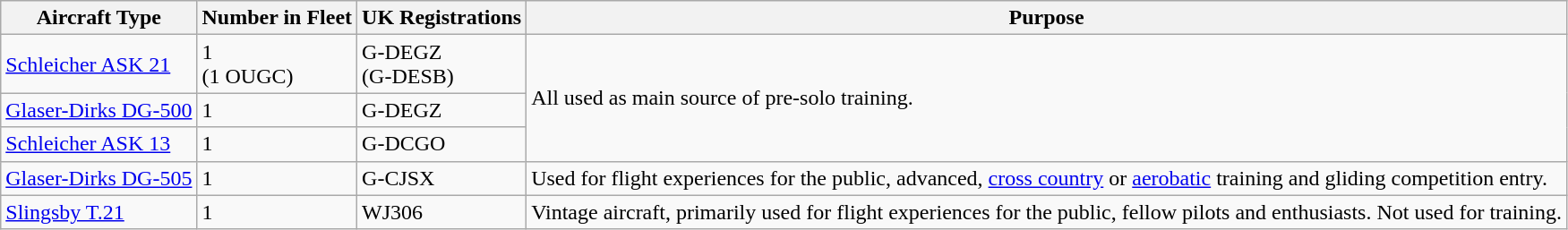<table class="wikitable">
<tr>
<th>Aircraft Type</th>
<th>Number in Fleet</th>
<th>UK Registrations</th>
<th>Purpose</th>
</tr>
<tr>
<td><a href='#'>Schleicher ASK 21</a></td>
<td>1<br>(1 OUGC)</td>
<td>G-DEGZ<br>(G-DESB)</td>
<td rowspan="3">All used as main source of pre-solo training.</td>
</tr>
<tr>
<td><a href='#'>Glaser-Dirks DG-500</a></td>
<td>1</td>
<td>G-DEGZ</td>
</tr>
<tr>
<td><a href='#'>Schleicher ASK 13</a></td>
<td>1</td>
<td>G-DCGO</td>
</tr>
<tr>
<td><a href='#'>Glaser-Dirks DG-505</a></td>
<td>1</td>
<td>G-CJSX</td>
<td>Used for flight experiences for the public, advanced, <a href='#'>cross country</a> or <a href='#'>aerobatic</a> training and gliding competition entry.</td>
</tr>
<tr>
<td><a href='#'>Slingsby T.21</a></td>
<td>1</td>
<td>WJ306</td>
<td>Vintage aircraft, primarily used for flight experiences for the public, fellow pilots and enthusiasts. Not used for training.</td>
</tr>
</table>
